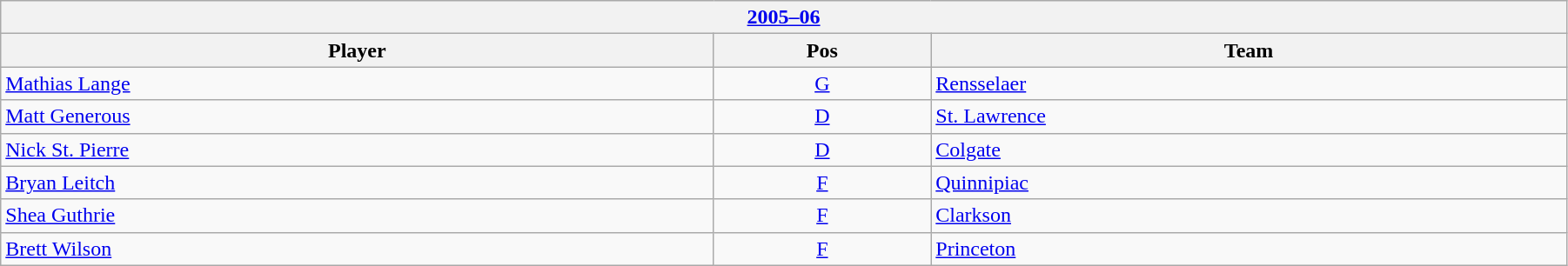<table class="wikitable" width=95%>
<tr>
<th colspan=3><a href='#'>2005–06</a></th>
</tr>
<tr>
<th>Player</th>
<th>Pos</th>
<th>Team</th>
</tr>
<tr>
<td><a href='#'>Mathias Lange</a></td>
<td align=center><a href='#'>G</a></td>
<td><a href='#'>Rensselaer</a></td>
</tr>
<tr>
<td><a href='#'>Matt Generous</a></td>
<td align=center><a href='#'>D</a></td>
<td><a href='#'>St. Lawrence</a></td>
</tr>
<tr>
<td><a href='#'>Nick St. Pierre</a></td>
<td align=center><a href='#'>D</a></td>
<td><a href='#'>Colgate</a></td>
</tr>
<tr>
<td><a href='#'>Bryan Leitch</a></td>
<td align=center><a href='#'>F</a></td>
<td><a href='#'>Quinnipiac</a></td>
</tr>
<tr>
<td><a href='#'>Shea Guthrie</a></td>
<td align=center><a href='#'>F</a></td>
<td><a href='#'>Clarkson</a></td>
</tr>
<tr>
<td><a href='#'>Brett Wilson</a></td>
<td align=center><a href='#'>F</a></td>
<td><a href='#'>Princeton</a></td>
</tr>
</table>
